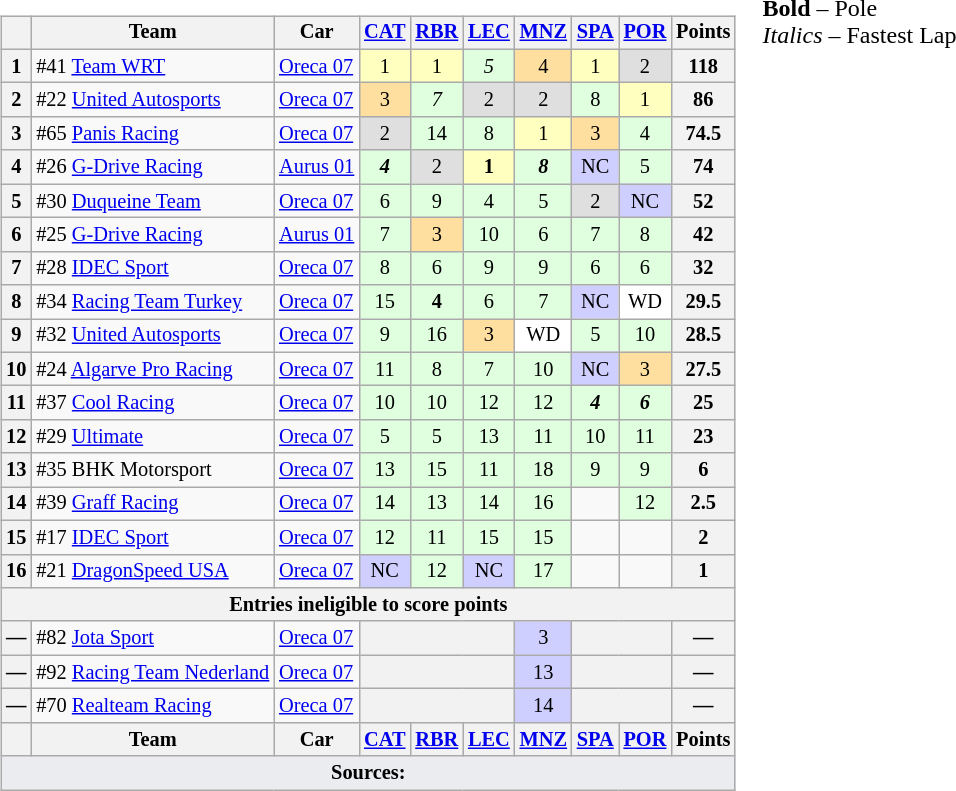<table>
<tr>
<td valign="top"><br><table class="wikitable" style="font-size:85%; text-align:center;">
<tr>
<th></th>
<th>Team</th>
<th>Car</th>
<th><a href='#'>CAT</a><br></th>
<th><a href='#'>RBR</a><br></th>
<th><a href='#'>LEC</a><br></th>
<th><a href='#'>MNZ</a><br></th>
<th><a href='#'>SPA</a><br></th>
<th><a href='#'>POR</a><br></th>
<th>Points</th>
</tr>
<tr>
<th>1</th>
<td align="left"> #41 <a href='#'>Team WRT</a></td>
<td align="left"><a href='#'>Oreca 07</a></td>
<td style="background:#ffffbf;">1</td>
<td style="background:#ffffbf;">1</td>
<td style="background:#dfffdf;"><em>5</em></td>
<td style="background:#ffdf9f;">4</td>
<td style="background:#ffffbf;">1</td>
<td style="background:#dfdfdf;">2</td>
<th>118</th>
</tr>
<tr>
<th>2</th>
<td align="left"> #22 <a href='#'>United Autosports</a></td>
<td align="left"><a href='#'>Oreca 07</a></td>
<td style="background:#ffdf9f;">3</td>
<td style="background:#dfffdf;"><em>7</em></td>
<td style="background:#dfdfdf;">2</td>
<td style="background:#dfdfdf;">2</td>
<td style="background:#dfffdf;">8</td>
<td style="background:#ffffbf;">1</td>
<th>86</th>
</tr>
<tr>
<th>3</th>
<td align="left"> #65 <a href='#'>Panis Racing</a></td>
<td align="left"><a href='#'>Oreca 07</a></td>
<td style="background:#dfdfdf;">2</td>
<td style="background:#dfffdf;">14</td>
<td style="background:#dfffdf;">8</td>
<td style="background:#ffffbf;">1</td>
<td style="background:#ffdf9f;">3</td>
<td style="background:#dfffdf;">4</td>
<th>74.5</th>
</tr>
<tr>
<th>4</th>
<td align="left"> #26 <a href='#'>G-Drive Racing</a></td>
<td align="left"><a href='#'>Aurus 01</a></td>
<td style="background:#dfffdf;"><strong><em>4</em></strong></td>
<td style="background:#dfdfdf;">2</td>
<td style="background:#ffffbf;"><strong>1</strong></td>
<td style="background:#dfffdf;"><strong><em>8</em></strong></td>
<td style="background:#cfcfff;">NC</td>
<td style="background:#dfffdf;">5</td>
<th>74</th>
</tr>
<tr>
<th>5</th>
<td align="left"> #30 <a href='#'>Duqueine Team</a></td>
<td align="left"><a href='#'>Oreca 07</a></td>
<td style="background:#dfffdf;">6</td>
<td style="background:#dfffdf;">9</td>
<td style="background:#dfffdf;">4</td>
<td style="background:#dfffdf;">5</td>
<td style="background:#dfdfdf;">2</td>
<td style="background:#cfcfff;">NC</td>
<th>52</th>
</tr>
<tr>
<th>6</th>
<td align="left"> #25 <a href='#'>G-Drive Racing</a></td>
<td align="left"><a href='#'>Aurus 01</a></td>
<td style="background:#dfffdf;">7</td>
<td style="background:#ffdf9f;">3</td>
<td style="background:#dfffdf;">10</td>
<td style="background:#dfffdf;">6</td>
<td style="background:#dfffdf;">7</td>
<td style="background:#dfffdf;">8</td>
<th>42</th>
</tr>
<tr>
<th>7</th>
<td align="left"> #28 <a href='#'>IDEC Sport</a></td>
<td align="left"><a href='#'>Oreca 07</a></td>
<td style="background:#dfffdf;">8</td>
<td style="background:#dfffdf;">6</td>
<td style="background:#dfffdf;">9</td>
<td style="background:#dfffdf;">9</td>
<td style="background:#dfffdf;">6</td>
<td style="background:#dfffdf;">6</td>
<th>32</th>
</tr>
<tr>
<th>8</th>
<td align="left"> #34 <a href='#'>Racing Team Turkey</a></td>
<td align="left"><a href='#'>Oreca 07</a></td>
<td style="background:#dfffdf;">15</td>
<td style="background:#dfffdf;"><strong>4</strong></td>
<td style="background:#dfffdf;">6</td>
<td style="background:#dfffdf;">7</td>
<td style="background:#cfcfff;">NC</td>
<td style="background:#ffffff;">WD</td>
<th>29.5</th>
</tr>
<tr>
<th>9</th>
<td align="left"> #32 <a href='#'>United Autosports</a></td>
<td align="left"><a href='#'>Oreca 07</a></td>
<td style="background:#dfffdf;">9</td>
<td style="background:#dfffdf;">16</td>
<td style="background:#ffdf9f;">3</td>
<td style="background:#ffffff;">WD</td>
<td style="background:#dfffdf;">5</td>
<td style="background:#dfffdf;">10</td>
<th>28.5</th>
</tr>
<tr>
<th>10</th>
<td align="left"> #24 <a href='#'>Algarve Pro Racing</a></td>
<td align="left"><a href='#'>Oreca 07</a></td>
<td style="background:#dfffdf;">11</td>
<td style="background:#dfffdf;">8</td>
<td style="background:#dfffdf;">7</td>
<td style="background:#dfffdf;">10</td>
<td style="background:#cfcfff;">NC</td>
<td style="background:#ffdf9f;">3</td>
<th>27.5</th>
</tr>
<tr>
<th>11</th>
<td align="left"> #37 <a href='#'>Cool Racing</a></td>
<td align="left"><a href='#'>Oreca 07</a></td>
<td style="background:#dfffdf;">10</td>
<td style="background:#dfffdf;">10</td>
<td style="background:#dfffdf;">12</td>
<td style="background:#dfffdf;">12</td>
<td style="background:#dfffdf;"><strong><em>4</em></strong></td>
<td style="background:#dfffdf;"><strong><em>6</em></strong></td>
<th>25</th>
</tr>
<tr>
<th>12</th>
<td align="left"> #29 <a href='#'>Ultimate</a></td>
<td align="left"><a href='#'>Oreca 07</a></td>
<td style="background:#dfffdf;">5</td>
<td style="background:#dfffdf;">5</td>
<td style="background:#dfffdf;">13</td>
<td style="background:#dfffdf;">11</td>
<td style="background:#dfffdf;">10</td>
<td style="background:#dfffdf;">11</td>
<th>23</th>
</tr>
<tr>
<th>13</th>
<td align="left"> #35 BHK Motorsport</td>
<td align="left"><a href='#'>Oreca 07</a></td>
<td style="background:#dfffdf;">13</td>
<td style="background:#dfffdf;">15</td>
<td style="background:#dfffdf;">11</td>
<td style="background:#dfffdf;">18</td>
<td style="background:#dfffdf;">9</td>
<td style="background:#dfffdf;">9</td>
<th>6</th>
</tr>
<tr>
<th>14</th>
<td align="left"> #39 <a href='#'>Graff Racing</a></td>
<td align="left"><a href='#'>Oreca 07</a></td>
<td style="background:#dfffdf;">14</td>
<td style="background:#dfffdf;">13</td>
<td style="background:#dfffdf;">14</td>
<td style="background:#dfffdf;">16</td>
<td></td>
<td style="background:#dfffdf;">12</td>
<th>2.5</th>
</tr>
<tr>
<th>15</th>
<td align="left"> #17 <a href='#'>IDEC Sport</a></td>
<td align="left"><a href='#'>Oreca 07</a></td>
<td style="background:#dfffdf;">12</td>
<td style="background:#dfffdf;">11</td>
<td style="background:#dfffdf;">15</td>
<td style="background:#dfffdf;">15</td>
<td></td>
<td></td>
<th>2</th>
</tr>
<tr>
<th>16</th>
<td align="left"> #21 <a href='#'>DragonSpeed USA</a></td>
<td align="left"><a href='#'>Oreca 07</a></td>
<td style="background:#cfcfff;">NC</td>
<td style="background:#dfffdf;">12</td>
<td style="background:#cfcfff;">NC</td>
<td style="background:#dfffdf;">17</td>
<td></td>
<td></td>
<th>1</th>
</tr>
<tr>
<th colspan="10">Entries ineligible to score points</th>
</tr>
<tr>
<th>—</th>
<td align="left"> #82 <a href='#'>Jota Sport</a></td>
<td align="left"><a href='#'>Oreca 07</a></td>
<th colspan="3"></th>
<td style="background:#cfcfff;">3</td>
<th colspan="2"></th>
<th>—</th>
</tr>
<tr>
<th>—</th>
<td align="left"> #92 <a href='#'>Racing Team Nederland</a></td>
<td align="left"><a href='#'>Oreca 07</a></td>
<th colspan="3"></th>
<td style="background:#cfcfff;">13</td>
<th colspan="2"></th>
<th>—</th>
</tr>
<tr>
<th>—</th>
<td align="left"> #70 <a href='#'>Realteam Racing</a></td>
<td align="left"><a href='#'>Oreca 07</a></td>
<th colspan="3"></th>
<td style="background:#cfcfff;">14</td>
<th colspan="2"></th>
<th>—</th>
</tr>
<tr>
<th></th>
<th>Team</th>
<th>Car</th>
<th><a href='#'>CAT</a><br></th>
<th><a href='#'>RBR</a><br></th>
<th><a href='#'>LEC</a><br></th>
<th><a href='#'>MNZ</a><br></th>
<th><a href='#'>SPA</a><br></th>
<th><a href='#'>POR</a><br></th>
<th>Points</th>
</tr>
<tr class="sortbottom">
<td colspan="10" style="background-color:#EAECF0;text-align:center"><strong>Sources:</strong></td>
</tr>
</table>
</td>
<td valign="top"><br><span><strong>Bold</strong> – Pole</span><br><span><em>Italics</em> – Fastest Lap</span></td>
</tr>
</table>
